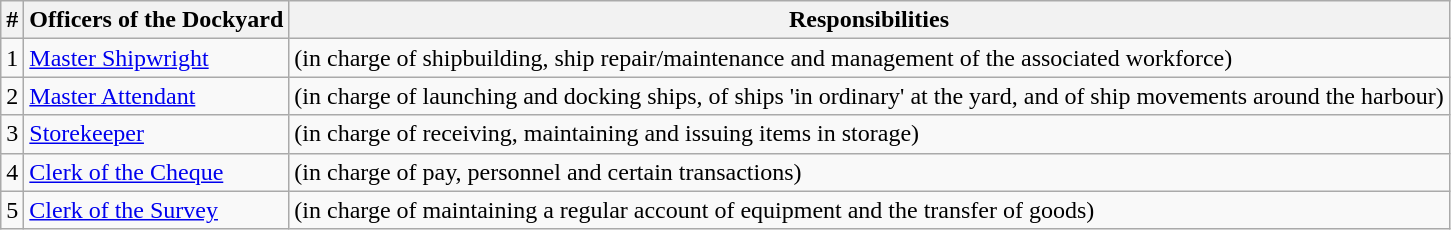<table class="wikitable">
<tr>
<th>#</th>
<th>Officers of the Dockyard</th>
<th>Responsibilities</th>
</tr>
<tr>
<td>1</td>
<td><a href='#'>Master Shipwright</a></td>
<td>(in charge of shipbuilding, ship repair/maintenance and management of the associated workforce)</td>
</tr>
<tr>
<td>2</td>
<td><a href='#'>Master Attendant</a></td>
<td>(in charge of launching and docking ships, of ships 'in ordinary' at the yard, and of ship movements around the harbour)</td>
</tr>
<tr>
<td>3</td>
<td><a href='#'>Storekeeper</a></td>
<td>(in charge of receiving, maintaining and issuing items in storage)</td>
</tr>
<tr>
<td>4</td>
<td><a href='#'>Clerk of the Cheque</a></td>
<td>(in charge of pay, personnel and certain transactions)</td>
</tr>
<tr>
<td>5</td>
<td><a href='#'>Clerk of the Survey</a></td>
<td>(in charge of maintaining a regular account of equipment and the transfer of goods)</td>
</tr>
</table>
